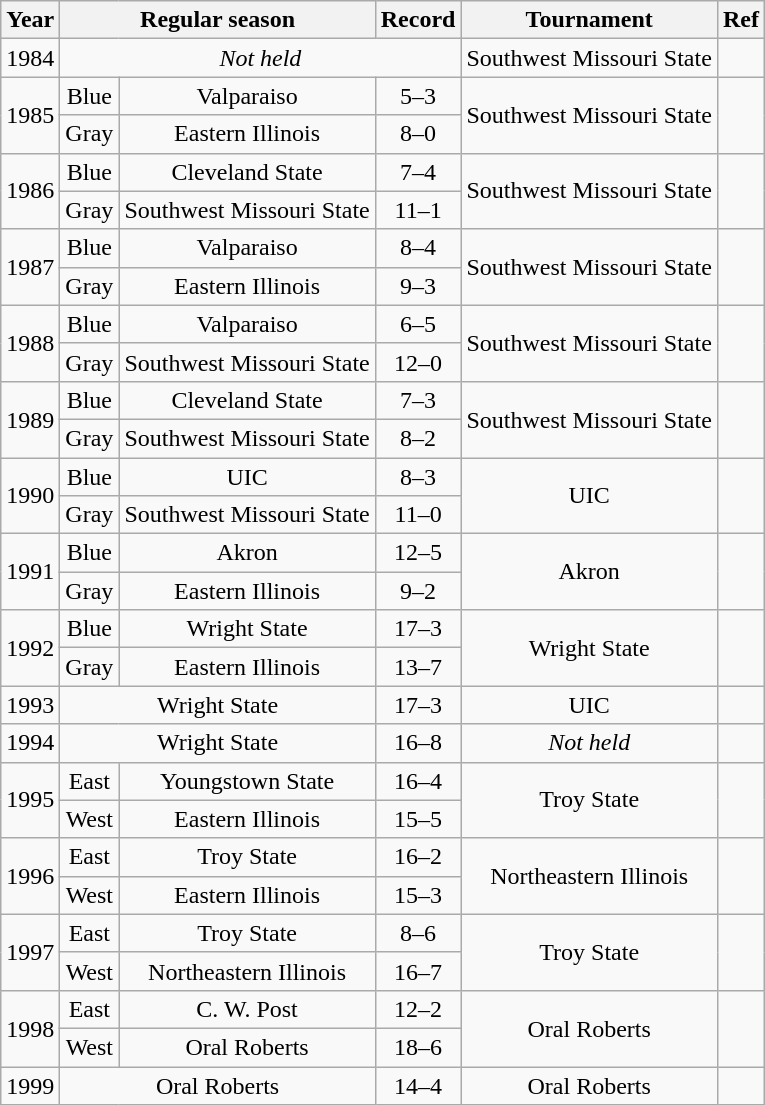<table class="wikitable" style="text-align:center;" cellspacing="2">
<tr>
<th>Year</th>
<th colspan=2>Regular season</th>
<th>Record</th>
<th>Tournament</th>
<th>Ref</th>
</tr>
<tr>
<td>1984</td>
<td colspan=3><em>Not held</em></td>
<td>Southwest Missouri State</td>
<td></td>
</tr>
<tr>
<td rowspan=2>1985</td>
<td>Blue</td>
<td>Valparaiso</td>
<td>5–3</td>
<td rowspan=2>Southwest Missouri State</td>
<td rowspan=2></td>
</tr>
<tr>
<td>Gray</td>
<td>Eastern Illinois</td>
<td>8–0</td>
</tr>
<tr>
<td rowspan=2>1986</td>
<td>Blue</td>
<td>Cleveland State</td>
<td>7–4</td>
<td rowspan=2>Southwest Missouri State</td>
<td rowspan=2></td>
</tr>
<tr>
<td>Gray</td>
<td>Southwest Missouri State</td>
<td>11–1</td>
</tr>
<tr>
<td rowspan=2>1987</td>
<td>Blue</td>
<td>Valparaiso</td>
<td>8–4</td>
<td rowspan=2>Southwest Missouri State</td>
<td rowspan=2></td>
</tr>
<tr>
<td>Gray</td>
<td>Eastern Illinois</td>
<td>9–3</td>
</tr>
<tr>
<td rowspan=2>1988</td>
<td>Blue</td>
<td>Valparaiso</td>
<td>6–5</td>
<td rowspan=2>Southwest Missouri State</td>
<td rowspan=2></td>
</tr>
<tr>
<td>Gray</td>
<td>Southwest Missouri State</td>
<td>12–0</td>
</tr>
<tr>
<td rowspan=2>1989</td>
<td>Blue</td>
<td>Cleveland State</td>
<td>7–3</td>
<td rowspan=2>Southwest Missouri State</td>
<td rowspan=2></td>
</tr>
<tr>
<td>Gray</td>
<td>Southwest Missouri State</td>
<td>8–2</td>
</tr>
<tr>
<td rowspan=2>1990</td>
<td>Blue</td>
<td>UIC</td>
<td>8–3</td>
<td rowspan=2>UIC</td>
<td rowspan=2></td>
</tr>
<tr>
<td>Gray</td>
<td>Southwest Missouri State</td>
<td>11–0</td>
</tr>
<tr>
<td rowspan=2>1991</td>
<td>Blue</td>
<td>Akron</td>
<td>12–5</td>
<td rowspan=2>Akron</td>
<td rowspan=2></td>
</tr>
<tr>
<td>Gray</td>
<td>Eastern Illinois</td>
<td>9–2</td>
</tr>
<tr>
<td rowspan=2>1992</td>
<td>Blue</td>
<td>Wright State</td>
<td>17–3</td>
<td rowspan=2>Wright State</td>
<td rowspan=2></td>
</tr>
<tr>
<td>Gray</td>
<td>Eastern Illinois</td>
<td>13–7</td>
</tr>
<tr>
<td>1993</td>
<td colspan=2>Wright State</td>
<td>17–3</td>
<td>UIC</td>
<td></td>
</tr>
<tr>
<td>1994</td>
<td colspan=2>Wright State</td>
<td>16–8</td>
<td><em>Not held</em></td>
<td></td>
</tr>
<tr>
<td rowspan=2>1995</td>
<td>East</td>
<td>Youngstown State</td>
<td>16–4</td>
<td rowspan=2>Troy State</td>
<td rowspan=2></td>
</tr>
<tr>
<td>West</td>
<td>Eastern Illinois</td>
<td>15–5</td>
</tr>
<tr>
<td rowspan=2>1996</td>
<td>East</td>
<td>Troy State</td>
<td>16–2</td>
<td rowspan=2>Northeastern Illinois</td>
<td rowspan=2></td>
</tr>
<tr>
<td>West</td>
<td>Eastern Illinois</td>
<td>15–3</td>
</tr>
<tr>
<td rowspan=2>1997</td>
<td>East</td>
<td>Troy State</td>
<td>8–6</td>
<td rowspan=2>Troy State</td>
<td rowspan=2></td>
</tr>
<tr>
<td>West</td>
<td>Northeastern Illinois</td>
<td>16–7</td>
</tr>
<tr>
<td rowspan=2>1998</td>
<td>East</td>
<td>C. W. Post</td>
<td>12–2</td>
<td rowspan=2>Oral Roberts</td>
<td rowspan=2></td>
</tr>
<tr>
<td>West</td>
<td>Oral Roberts</td>
<td>18–6</td>
</tr>
<tr>
<td>1999</td>
<td colspan=2>Oral Roberts</td>
<td>14–4</td>
<td>Oral Roberts</td>
<td></td>
</tr>
</table>
